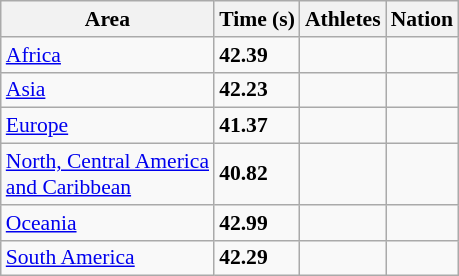<table class="wikitable" style="text-align:left; font-size:90%;">
<tr>
<th>Area</th>
<th>Time (s)</th>
<th>Athletes</th>
<th>Nation</th>
</tr>
<tr>
<td><a href='#'>Africa</a> </td>
<td><strong>42.39</strong></td>
<td></td>
<td></td>
</tr>
<tr>
<td><a href='#'>Asia</a> </td>
<td><strong>42.23</strong></td>
<td></td>
<td></td>
</tr>
<tr>
<td><a href='#'>Europe</a> </td>
<td><strong>41.37</strong></td>
<td></td>
<td></td>
</tr>
<tr>
<td><a href='#'>North, Central America<br> and Caribbean</a> </td>
<td><strong>40.82</strong> </td>
<td></td>
<td></td>
</tr>
<tr>
<td><a href='#'>Oceania</a> </td>
<td><strong>42.99</strong></td>
<td></td>
<td></td>
</tr>
<tr>
<td><a href='#'>South America</a> </td>
<td><strong>42.29</strong></td>
<td></td>
<td></td>
</tr>
</table>
